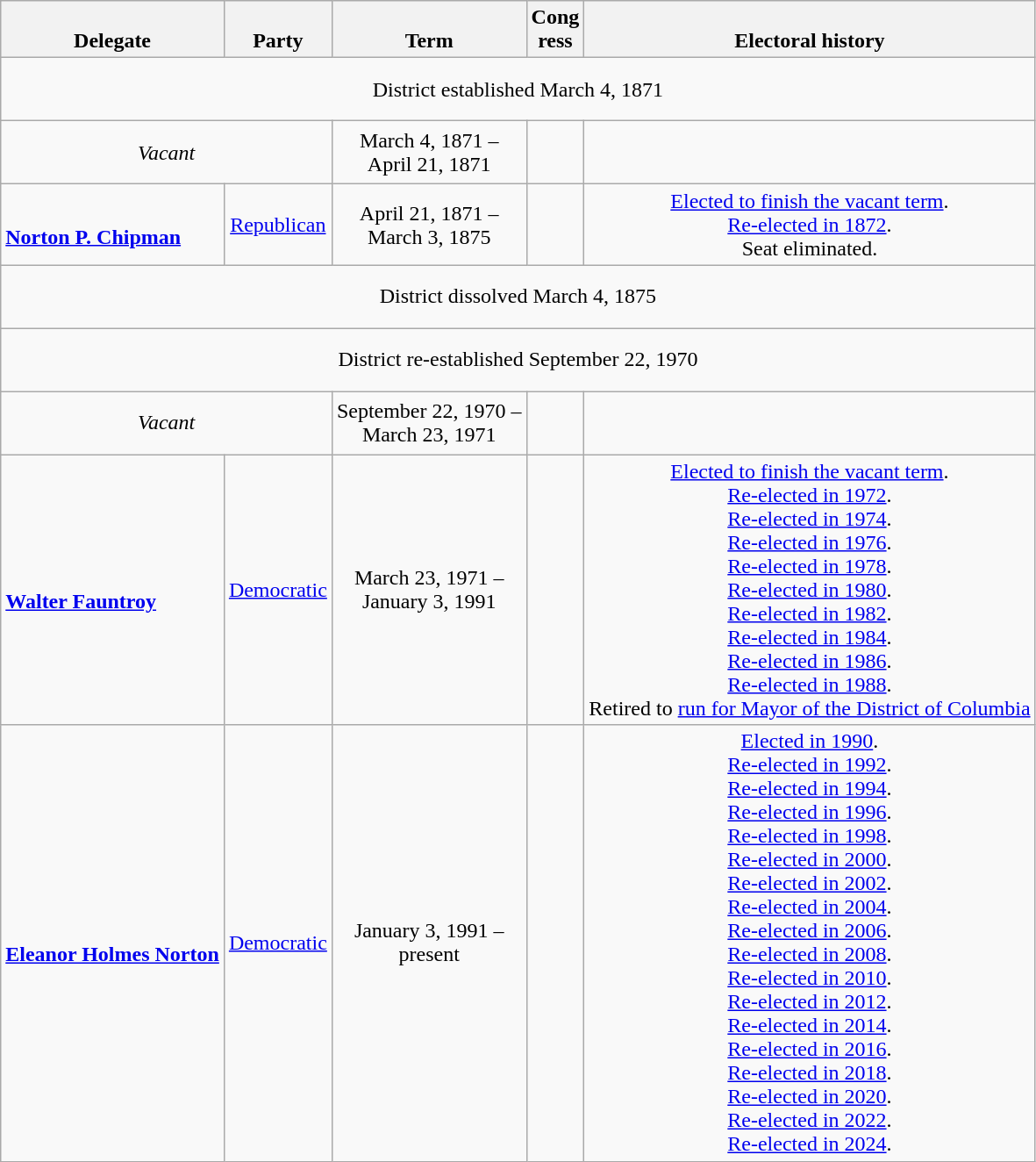<table class=wikitable style="text-align:center">
<tr valign=bottom>
<th>Delegate</th>
<th>Party</th>
<th>Term</th>
<th>Cong<br>ress</th>
<th>Electoral history</th>
</tr>
<tr style="height:3em">
<td colspan=5>District established March 4, 1871</td>
</tr>
<tr style="height:3em">
<td colspan=2><em>Vacant</em></td>
<td nowrap>March 4, 1871 –<br>April 21, 1871</td>
<td></td>
<td></td>
</tr>
<tr style="height:3em">
<td align=left><br><strong><a href='#'>Norton P. Chipman</a></strong></td>
<td><a href='#'>Republican</a></td>
<td nowrap>April 21, 1871 –<br>March 3, 1875</td>
<td></td>
<td><a href='#'>Elected to finish the vacant term</a>.<br><a href='#'>Re-elected in 1872</a>.<br>Seat eliminated.</td>
</tr>
<tr style="height:3em">
<td colspan=5>District dissolved March 4, 1875</td>
</tr>
<tr style="height:3em">
<td colspan=5>District re-established September 22, 1970</td>
</tr>
<tr style="height:3em">
<td colspan=2><em>Vacant</em></td>
<td nowrap>September 22, 1970 –<br>March 23, 1971</td>
<td></td>
<td></td>
</tr>
<tr style="height:3em">
<td align=left><br><strong><a href='#'>Walter Fauntroy</a></strong></td>
<td><a href='#'>Democratic</a></td>
<td nowrap>March 23, 1971 –<br>January 3, 1991</td>
<td></td>
<td><a href='#'>Elected to finish the vacant term</a>.<br><a href='#'>Re-elected in 1972</a>.<br><a href='#'>Re-elected in 1974</a>.<br><a href='#'>Re-elected in 1976</a>.<br><a href='#'>Re-elected in 1978</a>.<br><a href='#'>Re-elected in 1980</a>.<br><a href='#'>Re-elected in 1982</a>.<br><a href='#'>Re-elected in 1984</a>.<br><a href='#'>Re-elected in 1986</a>.<br><a href='#'>Re-elected in 1988</a>.<br>Retired to <a href='#'>run for Mayor of the District of Columbia</a></td>
</tr>
<tr style="height:3em">
<td align=left><br><strong><a href='#'>Eleanor Holmes Norton</a></strong></td>
<td><a href='#'>Democratic</a></td>
<td nowrap>January 3, 1991 –<br>present</td>
<td></td>
<td><a href='#'>Elected in 1990</a>.<br><a href='#'>Re-elected in 1992</a>.<br><a href='#'>Re-elected in 1994</a>.<br><a href='#'>Re-elected in 1996</a>.<br><a href='#'>Re-elected in 1998</a>.<br><a href='#'>Re-elected in 2000</a>.<br><a href='#'>Re-elected in 2002</a>.<br><a href='#'>Re-elected in 2004</a>.<br><a href='#'>Re-elected in 2006</a>.<br><a href='#'>Re-elected in 2008</a>.<br><a href='#'>Re-elected in 2010</a>.<br><a href='#'>Re-elected in 2012</a>.<br><a href='#'>Re-elected in 2014</a>.<br><a href='#'>Re-elected in 2016</a>.<br><a href='#'>Re-elected in 2018</a>.<br><a href='#'>Re-elected in 2020</a>.<br><a href='#'>Re-elected in 2022</a>.<br><a href='#'>Re-elected in 2024</a>.</td>
</tr>
</table>
